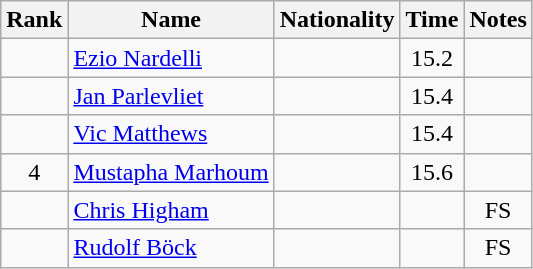<table class="wikitable sortable" style="text-align:center">
<tr>
<th>Rank</th>
<th>Name</th>
<th>Nationality</th>
<th>Time</th>
<th>Notes</th>
</tr>
<tr>
<td></td>
<td align=left><a href='#'>Ezio Nardelli</a></td>
<td align=left></td>
<td>15.2</td>
<td></td>
</tr>
<tr>
<td></td>
<td align=left><a href='#'>Jan Parlevliet</a></td>
<td align=left></td>
<td>15.4</td>
<td></td>
</tr>
<tr>
<td></td>
<td align=left><a href='#'>Vic Matthews</a></td>
<td align=left></td>
<td>15.4</td>
<td></td>
</tr>
<tr>
<td>4</td>
<td align=left><a href='#'>Mustapha Marhoum</a></td>
<td align=left></td>
<td>15.6</td>
<td></td>
</tr>
<tr>
<td></td>
<td align=left><a href='#'>Chris Higham</a></td>
<td align=left></td>
<td></td>
<td>FS</td>
</tr>
<tr>
<td></td>
<td align=left><a href='#'>Rudolf Böck</a></td>
<td align=left></td>
<td></td>
<td>FS</td>
</tr>
</table>
